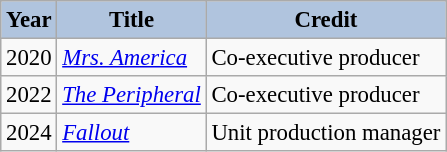<table class="wikitable" style="font-size:95%;">
<tr>
<th style="background:#B0C4DE;">Year</th>
<th style="background:#B0C4DE;">Title</th>
<th style="background:#B0C4DE;">Credit</th>
</tr>
<tr>
<td>2020</td>
<td><em><a href='#'>Mrs. America</a></em></td>
<td>Co-executive producer</td>
</tr>
<tr>
<td>2022</td>
<td><em><a href='#'>The Peripheral</a></em></td>
<td>Co-executive producer</td>
</tr>
<tr>
<td>2024</td>
<td><em><a href='#'>Fallout</a></em></td>
<td>Unit production manager</td>
</tr>
</table>
